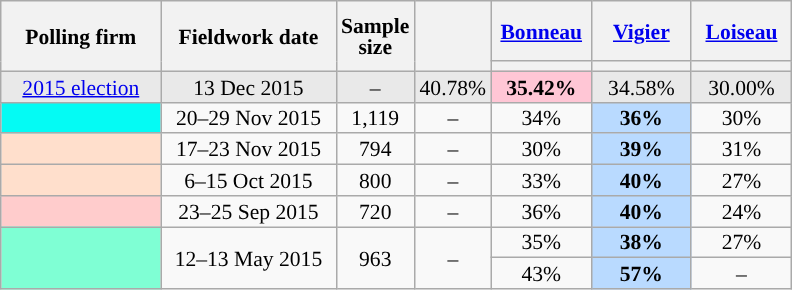<table class="wikitable sortable" style="text-align:center;font-size:90%;line-height:14px;">
<tr style="height:40px;">
<th style="width:100px;" rowspan="2">Polling firm</th>
<th style="width:110px;" rowspan="2">Fieldwork date</th>
<th style="width:35px;" rowspan="2">Sample<br>size</th>
<th style="width:30px;" rowspan="2"></th>
<th class="unsortable" style="width:60px;"><a href='#'>Bonneau</a><br></th>
<th class="unsortable" style="width:60px;"><a href='#'>Vigier</a><br></th>
<th class="unsortable" style="width:60px;"><a href='#'>Loiseau</a><br></th>
</tr>
<tr>
<th style="background:"></th>
<th style="background:"></th>
<th style="background:"></th>
</tr>
<tr style="background:#E9E9E9;">
<td><a href='#'>2015 election</a></td>
<td data-sort-value="2015-12-13">13 Dec 2015</td>
<td>–</td>
<td>40.78%</td>
<td style="background:#FFC6D5;"><strong>35.42%</strong></td>
<td>34.58%</td>
<td>30.00%</td>
</tr>
<tr>
<td style="background:#04FBF4;"></td>
<td data-sort-value="2015-11-29">20–29 Nov 2015</td>
<td>1,119</td>
<td>–</td>
<td>34%</td>
<td style="background:#B9DAFF;"><strong>36%</strong></td>
<td>30%</td>
</tr>
<tr>
<td style="background:#FFDFCC;"></td>
<td data-sort-value="2015-11-23">17–23 Nov 2015</td>
<td>794</td>
<td>–</td>
<td>30%</td>
<td style="background:#B9DAFF;"><strong>39%</strong></td>
<td>31%</td>
</tr>
<tr>
<td style="background:#FFDFCC;"></td>
<td data-sort-value="2015-10-15">6–15 Oct 2015</td>
<td>800</td>
<td>–</td>
<td>33%</td>
<td style="background:#B9DAFF;"><strong>40%</strong></td>
<td>27%</td>
</tr>
<tr>
<td style="background:#FFCCCC;"></td>
<td data-sort-value="2015-09-25">23–25 Sep 2015</td>
<td>720</td>
<td>–</td>
<td>36%</td>
<td style="background:#B9DAFF;"><strong>40%</strong></td>
<td>24%</td>
</tr>
<tr>
<td rowspan="2" style="background:aquamarine;"></td>
<td rowspan="2" data-sort-value="2015-05-13">12–13 May 2015</td>
<td rowspan="2">963</td>
<td rowspan="2">–</td>
<td>35%</td>
<td style="background:#B9DAFF;"><strong>38%</strong></td>
<td>27%</td>
</tr>
<tr>
<td>43%</td>
<td style="background:#B9DAFF;"><strong>57%</strong></td>
<td>–</td>
</tr>
</table>
